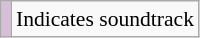<table class="wikitable" style="font-size:90%;">
<tr>
<td style="background:thistle;"> </td>
<td>Indicates soundtrack</td>
</tr>
</table>
